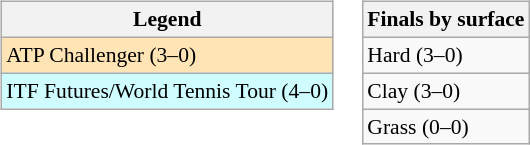<table>
<tr valign=top>
<td><br><table class=wikitable style=font-size:90%>
<tr>
<th>Legend</th>
</tr>
<tr bgcolor=moccasin>
<td>ATP Challenger (3–0)</td>
</tr>
<tr bgcolor=cffcff>
<td>ITF Futures/World Tennis Tour (4–0)</td>
</tr>
</table>
</td>
<td><br><table class=wikitable style=font-size:90%>
<tr>
<th>Finals by surface</th>
</tr>
<tr>
<td>Hard (3–0)</td>
</tr>
<tr>
<td>Clay (3–0)</td>
</tr>
<tr>
<td>Grass (0–0)</td>
</tr>
</table>
</td>
</tr>
</table>
